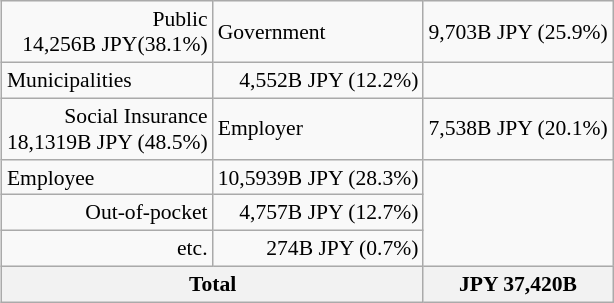<table class="wikitable" style="float:right; font-size:90%; margin-left:1em; text-align:right">
<tr>
<td>Public <br>14,256B JPY(38.1%)</td>
<td style="text-align:left">Government</td>
<td>9,703B JPY (25.9%)</td>
</tr>
<tr>
<td style="text-align:left">Municipalities</td>
<td>4,552B JPY (12.2%)</td>
</tr>
<tr>
<td>Social Insurance <br>18,1319B JPY (48.5%)</td>
<td style="text-align:left">Employer</td>
<td>7,538B JPY (20.1%)</td>
</tr>
<tr>
<td style="text-align: left">Employee</td>
<td>10,5939B JPY (28.3%)</td>
</tr>
<tr>
<td>Out-of-pocket</td>
<td>4,757B JPY (12.7%)</td>
</tr>
<tr>
<td>etc.</td>
<td>274B JPY (0.7%)</td>
</tr>
<tr>
<th colspan=2>Total</th>
<th>JPY 37,420B</th>
</tr>
</table>
